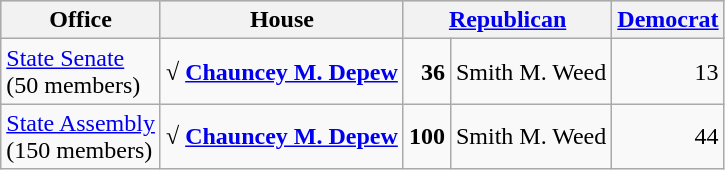<table class=wikitable>
<tr bgcolor=lightgrey>
<th>Office</th>
<th>House</th>
<th colspan="2"><a href='#'>Republican</a></th>
<th colspan="2"><a href='#'>Democrat</a></th>
</tr>
<tr>
<td><a href='#'>State Senate</a> <br>(50 members)</td>
<td><strong>√ <a href='#'>Chauncey M. Depew</a></strong></td>
<td align="right"><strong>36</strong></td>
<td>Smith M. Weed</td>
<td align="right">13</td>
</tr>
<tr>
<td><a href='#'>State Assembly</a> <br>(150 members)</td>
<td><strong>√ <a href='#'>Chauncey M. Depew</a></strong></td>
<td align="right"><strong>100</strong></td>
<td>Smith M. Weed</td>
<td align="right">44</td>
</tr>
</table>
